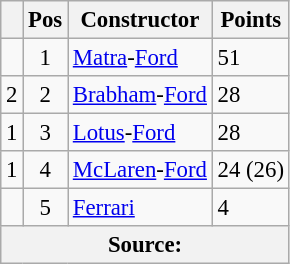<table class="wikitable" style="font-size: 95%;">
<tr>
<th></th>
<th>Pos</th>
<th>Constructor</th>
<th>Points</th>
</tr>
<tr>
<td align="left"></td>
<td align="center">1</td>
<td> <a href='#'>Matra</a>-<a href='#'>Ford</a></td>
<td align=left>51</td>
</tr>
<tr>
<td align="left"> 2</td>
<td align="center">2</td>
<td> <a href='#'>Brabham</a>-<a href='#'>Ford</a></td>
<td align=left>28</td>
</tr>
<tr>
<td align="left"> 1</td>
<td align="center">3</td>
<td> <a href='#'>Lotus</a>-<a href='#'>Ford</a></td>
<td align=left>28</td>
</tr>
<tr>
<td align="left"> 1</td>
<td align="center">4</td>
<td> <a href='#'>McLaren</a>-<a href='#'>Ford</a></td>
<td align=left>24 (26)</td>
</tr>
<tr>
<td align="left"></td>
<td align="center">5</td>
<td> <a href='#'>Ferrari</a></td>
<td align=left>4</td>
</tr>
<tr>
<th colspan=4>Source: </th>
</tr>
</table>
